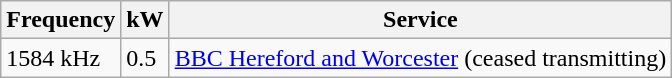<table class="wikitable sortable">
<tr>
<th>Frequency</th>
<th>kW</th>
<th>Service</th>
</tr>
<tr>
<td>1584 kHz</td>
<td>0.5</td>
<td><a href='#'>BBC Hereford and Worcester</a> (ceased transmitting)</td>
</tr>
</table>
